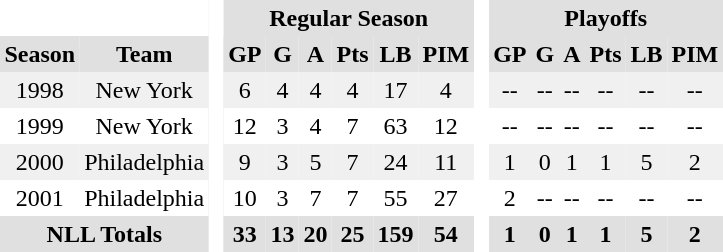<table BORDER="0" CELLPADDING="3" CELLSPACING="0">
<tr ALIGN="center" bgcolor="#e0e0e0">
<th colspan="2" bgcolor="#ffffff"> </th>
<th rowspan="99" bgcolor="#ffffff"> </th>
<th colspan="6">Regular Season</th>
<th rowspan="99" bgcolor="#ffffff"> </th>
<th colspan="6">Playoffs</th>
</tr>
<tr ALIGN="center" bgcolor="#e0e0e0">
<th>Season</th>
<th>Team</th>
<th>GP</th>
<th>G</th>
<th>A</th>
<th>Pts</th>
<th>LB</th>
<th>PIM</th>
<th>GP</th>
<th>G</th>
<th>A</th>
<th>Pts</th>
<th>LB</th>
<th>PIM</th>
</tr>
<tr ALIGN="center" bgcolor="#f0f0f0">
<td>1998</td>
<td>New York</td>
<td>6</td>
<td>4</td>
<td>4</td>
<td>4</td>
<td>17</td>
<td>4</td>
<td>--</td>
<td>--</td>
<td>--</td>
<td>--</td>
<td>--</td>
<td>--</td>
</tr>
<tr ALIGN="center">
<td>1999</td>
<td>New York</td>
<td>12</td>
<td>3</td>
<td>4</td>
<td>7</td>
<td>63</td>
<td>12</td>
<td>--</td>
<td>--</td>
<td>--</td>
<td>--</td>
<td>--</td>
<td>--</td>
</tr>
<tr ALIGN="center" bgcolor="#f0f0f0">
<td>2000</td>
<td>Philadelphia</td>
<td>9</td>
<td>3</td>
<td>5</td>
<td>7</td>
<td>24</td>
<td>11</td>
<td>1</td>
<td>0</td>
<td>1</td>
<td>1</td>
<td>5</td>
<td>2</td>
</tr>
<tr ALIGN="center">
<td>2001</td>
<td>Philadelphia</td>
<td>10</td>
<td>3</td>
<td>7</td>
<td>7</td>
<td>55</td>
<td>27</td>
<td>2</td>
<td>--</td>
<td>--</td>
<td>--</td>
<td>--</td>
<td>--</td>
</tr>
<tr ALIGN="center" bgcolor="#e0e0e0">
<th colspan="2">NLL Totals</th>
<th>33</th>
<th>13</th>
<th>20</th>
<th>25</th>
<th>159</th>
<th>54</th>
<th>1</th>
<th>0</th>
<th>1</th>
<th>1</th>
<th>5</th>
<th>2</th>
</tr>
</table>
